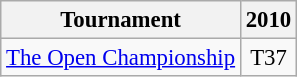<table class="wikitable" style="font-size:95%;text-align:center;">
<tr>
<th>Tournament</th>
<th>2010</th>
</tr>
<tr>
<td align=left><a href='#'>The Open Championship</a></td>
<td align="center">T37</td>
</tr>
</table>
